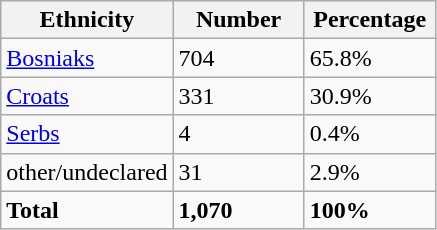<table class="wikitable">
<tr>
<th width="100px">Ethnicity</th>
<th width="80px">Number</th>
<th width="80px">Percentage</th>
</tr>
<tr>
<td><a href='#'>Bosniaks</a></td>
<td>704</td>
<td>65.8%</td>
</tr>
<tr>
<td><a href='#'>Croats</a></td>
<td>331</td>
<td>30.9%</td>
</tr>
<tr>
<td><a href='#'>Serbs</a></td>
<td>4</td>
<td>0.4%</td>
</tr>
<tr>
<td>other/undeclared</td>
<td>31</td>
<td>2.9%</td>
</tr>
<tr>
<td><strong>Total</strong></td>
<td><strong>1,070</strong></td>
<td><strong>100%</strong></td>
</tr>
</table>
